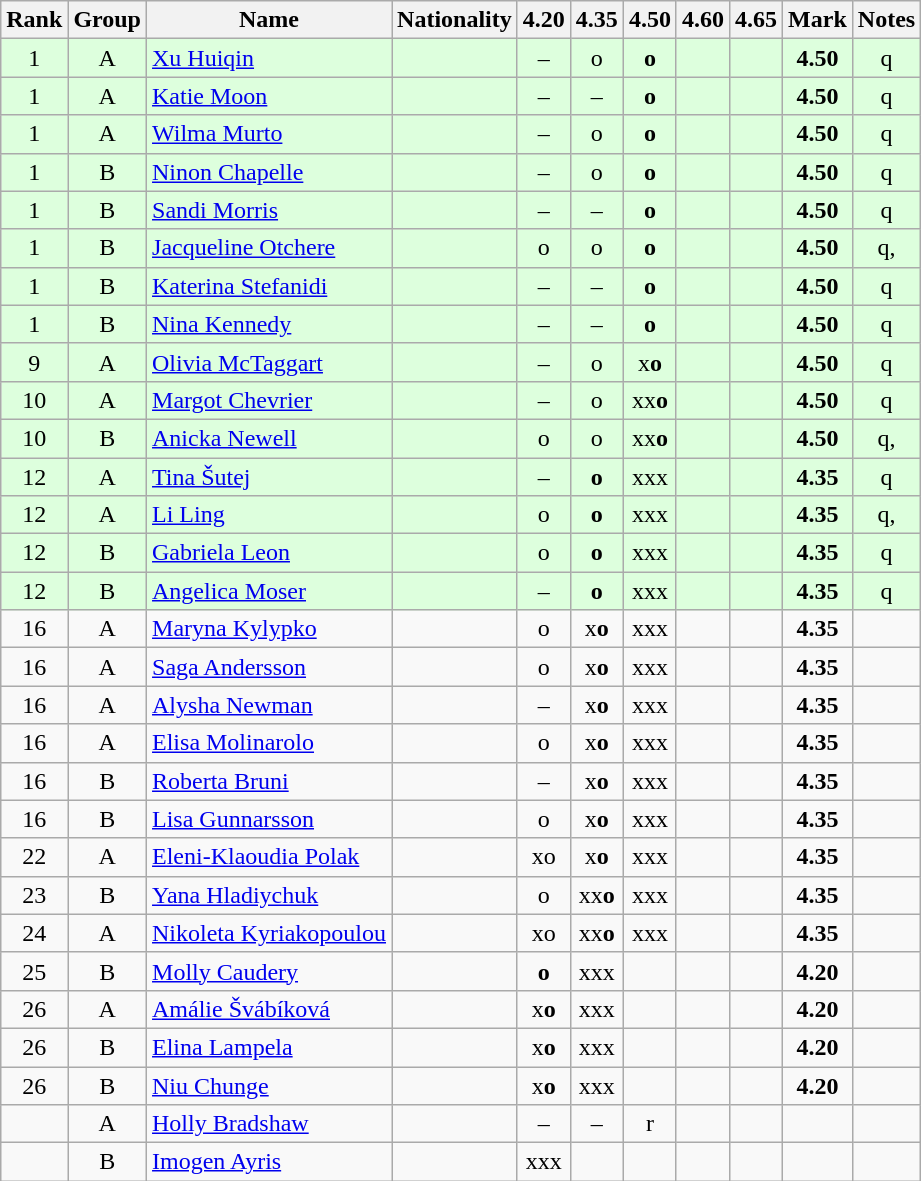<table class="wikitable sortable" style="text-align:center">
<tr>
<th>Rank</th>
<th>Group</th>
<th>Name</th>
<th>Nationality</th>
<th>4.20</th>
<th>4.35</th>
<th>4.50</th>
<th>4.60</th>
<th>4.65</th>
<th>Mark</th>
<th>Notes</th>
</tr>
<tr bgcolor=ddffdd>
<td>1</td>
<td>A</td>
<td align=left><a href='#'>Xu Huiqin</a></td>
<td align=left></td>
<td>–</td>
<td>o</td>
<td><strong>o</strong></td>
<td></td>
<td></td>
<td><strong>4.50</strong></td>
<td>q</td>
</tr>
<tr bgcolor=ddffdd>
<td>1</td>
<td>A</td>
<td align=left><a href='#'>Katie Moon</a></td>
<td align=left></td>
<td>–</td>
<td>–</td>
<td><strong>o</strong></td>
<td></td>
<td></td>
<td><strong>4.50</strong></td>
<td>q</td>
</tr>
<tr bgcolor=ddffdd>
<td>1</td>
<td>A</td>
<td align=left><a href='#'>Wilma Murto</a></td>
<td align=left></td>
<td>–</td>
<td>o</td>
<td><strong>o</strong></td>
<td></td>
<td></td>
<td><strong>4.50</strong></td>
<td>q</td>
</tr>
<tr bgcolor=ddffdd>
<td>1</td>
<td>B</td>
<td align=left><a href='#'>Ninon Chapelle</a></td>
<td align=left></td>
<td>–</td>
<td>o</td>
<td><strong>o</strong></td>
<td></td>
<td></td>
<td><strong>4.50</strong></td>
<td>q</td>
</tr>
<tr bgcolor=ddffdd>
<td>1</td>
<td>B</td>
<td align=left><a href='#'>Sandi Morris</a></td>
<td align=left></td>
<td>–</td>
<td>–</td>
<td><strong>o</strong></td>
<td></td>
<td></td>
<td><strong>4.50</strong></td>
<td>q</td>
</tr>
<tr bgcolor=ddffdd>
<td>1</td>
<td>B</td>
<td align=left><a href='#'>Jacqueline Otchere</a></td>
<td align=left></td>
<td>o</td>
<td>o</td>
<td><strong>o</strong></td>
<td></td>
<td></td>
<td><strong>4.50</strong></td>
<td>q, </td>
</tr>
<tr bgcolor=ddffdd>
<td>1</td>
<td>B</td>
<td align=left><a href='#'>Katerina Stefanidi</a></td>
<td align=left></td>
<td>–</td>
<td>–</td>
<td><strong>o</strong></td>
<td></td>
<td></td>
<td><strong>4.50</strong></td>
<td>q</td>
</tr>
<tr bgcolor=ddffdd>
<td>1</td>
<td>B</td>
<td align=left><a href='#'>Nina Kennedy</a></td>
<td align=left></td>
<td>–</td>
<td>–</td>
<td><strong>o</strong></td>
<td></td>
<td></td>
<td><strong>4.50</strong></td>
<td>q</td>
</tr>
<tr bgcolor=ddffdd>
<td>9</td>
<td>A</td>
<td align=left><a href='#'>Olivia McTaggart</a></td>
<td align=left></td>
<td>–</td>
<td>o</td>
<td>x<strong>o</strong></td>
<td></td>
<td></td>
<td><strong>4.50</strong></td>
<td>q</td>
</tr>
<tr bgcolor=ddffdd>
<td>10</td>
<td>A</td>
<td align=left><a href='#'>Margot Chevrier</a></td>
<td align=left></td>
<td>–</td>
<td>o</td>
<td>xx<strong>o</strong></td>
<td></td>
<td></td>
<td><strong>4.50</strong></td>
<td>q</td>
</tr>
<tr bgcolor=ddffdd>
<td>10</td>
<td>B</td>
<td align=left><a href='#'>Anicka Newell</a></td>
<td align=left></td>
<td>o</td>
<td>o</td>
<td>xx<strong>o</strong></td>
<td></td>
<td></td>
<td><strong>4.50</strong></td>
<td>q, </td>
</tr>
<tr bgcolor=ddffdd>
<td>12</td>
<td>A</td>
<td align=left><a href='#'>Tina Šutej</a></td>
<td align=left></td>
<td>–</td>
<td><strong>o</strong></td>
<td>xxx</td>
<td></td>
<td></td>
<td><strong>4.35</strong></td>
<td>q</td>
</tr>
<tr bgcolor=ddffdd>
<td>12</td>
<td>A</td>
<td align=left><a href='#'>Li Ling</a></td>
<td align=left></td>
<td>o</td>
<td><strong>o</strong></td>
<td>xxx</td>
<td></td>
<td></td>
<td><strong>4.35</strong></td>
<td>q, </td>
</tr>
<tr bgcolor=ddffdd>
<td>12</td>
<td>B</td>
<td align=left><a href='#'>Gabriela Leon</a></td>
<td align=left></td>
<td>o</td>
<td><strong>o</strong></td>
<td>xxx</td>
<td></td>
<td></td>
<td><strong>4.35</strong></td>
<td>q</td>
</tr>
<tr bgcolor=ddffdd>
<td>12</td>
<td>B</td>
<td align=left><a href='#'>Angelica Moser</a></td>
<td align=left></td>
<td>–</td>
<td><strong>o</strong></td>
<td>xxx</td>
<td></td>
<td></td>
<td><strong>4.35</strong></td>
<td>q</td>
</tr>
<tr>
<td>16</td>
<td>A</td>
<td align=left><a href='#'>Maryna Kylypko</a></td>
<td align=left></td>
<td>o</td>
<td>x<strong>o</strong></td>
<td>xxx</td>
<td></td>
<td></td>
<td><strong>4.35</strong></td>
<td></td>
</tr>
<tr>
<td>16</td>
<td>A</td>
<td align=left><a href='#'>Saga Andersson</a></td>
<td align=left></td>
<td>o</td>
<td>x<strong>o</strong></td>
<td>xxx</td>
<td></td>
<td></td>
<td><strong>4.35</strong></td>
<td></td>
</tr>
<tr>
<td>16</td>
<td>A</td>
<td align=left><a href='#'>Alysha Newman</a></td>
<td align=left></td>
<td>–</td>
<td>x<strong>o</strong></td>
<td>xxx</td>
<td></td>
<td></td>
<td><strong>4.35</strong></td>
<td></td>
</tr>
<tr>
<td>16</td>
<td>A</td>
<td align=left><a href='#'>Elisa Molinarolo</a></td>
<td align=left></td>
<td>o</td>
<td>x<strong>o</strong></td>
<td>xxx</td>
<td></td>
<td></td>
<td><strong>4.35</strong></td>
<td></td>
</tr>
<tr>
<td>16</td>
<td>B</td>
<td align=left><a href='#'>Roberta Bruni</a></td>
<td align=left></td>
<td>–</td>
<td>x<strong>o</strong></td>
<td>xxx</td>
<td></td>
<td></td>
<td><strong>4.35</strong></td>
<td></td>
</tr>
<tr>
<td>16</td>
<td>B</td>
<td align=left><a href='#'>Lisa Gunnarsson</a></td>
<td align=left></td>
<td>o</td>
<td>x<strong>o</strong></td>
<td>xxx</td>
<td></td>
<td></td>
<td><strong>4.35</strong></td>
<td></td>
</tr>
<tr>
<td>22</td>
<td>A</td>
<td align=left><a href='#'>Eleni-Klaoudia Polak</a></td>
<td align=left></td>
<td>xo</td>
<td>x<strong>o</strong></td>
<td>xxx</td>
<td></td>
<td></td>
<td><strong>4.35</strong></td>
<td></td>
</tr>
<tr>
<td>23</td>
<td>B</td>
<td align=left><a href='#'>Yana Hladiychuk</a></td>
<td align=left></td>
<td>o</td>
<td>xx<strong>o</strong></td>
<td>xxx</td>
<td></td>
<td></td>
<td><strong>4.35</strong></td>
<td></td>
</tr>
<tr>
<td>24</td>
<td>A</td>
<td align=left><a href='#'>Nikoleta Kyriakopoulou</a></td>
<td align=left></td>
<td>xo</td>
<td>xx<strong>o</strong></td>
<td>xxx</td>
<td></td>
<td></td>
<td><strong>4.35</strong></td>
<td></td>
</tr>
<tr>
<td>25</td>
<td>B</td>
<td align=left><a href='#'>Molly Caudery</a></td>
<td align=left></td>
<td><strong>o</strong></td>
<td>xxx</td>
<td></td>
<td></td>
<td></td>
<td><strong>4.20</strong></td>
<td></td>
</tr>
<tr>
<td>26</td>
<td>A</td>
<td align=left><a href='#'>Amálie Švábíková</a></td>
<td align=left></td>
<td>x<strong>o</strong></td>
<td>xxx</td>
<td></td>
<td></td>
<td></td>
<td><strong>4.20</strong></td>
<td></td>
</tr>
<tr>
<td>26</td>
<td>B</td>
<td align=left><a href='#'>Elina Lampela</a></td>
<td align=left></td>
<td>x<strong>o</strong></td>
<td>xxx</td>
<td></td>
<td></td>
<td></td>
<td><strong>4.20</strong></td>
<td></td>
</tr>
<tr>
<td>26</td>
<td>B</td>
<td align=left><a href='#'>Niu Chunge</a></td>
<td align=left></td>
<td>x<strong>o</strong></td>
<td>xxx</td>
<td></td>
<td></td>
<td></td>
<td><strong>4.20</strong></td>
<td></td>
</tr>
<tr>
<td></td>
<td>A</td>
<td align=left><a href='#'>Holly Bradshaw</a></td>
<td align=left></td>
<td>–</td>
<td>–</td>
<td>r</td>
<td></td>
<td></td>
<td><strong></strong></td>
<td></td>
</tr>
<tr>
<td></td>
<td>B</td>
<td align=left><a href='#'>Imogen Ayris</a></td>
<td align=left></td>
<td>xxx</td>
<td></td>
<td></td>
<td></td>
<td></td>
<td><strong></strong></td>
<td></td>
</tr>
</table>
